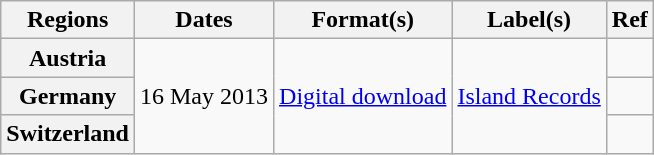<table class="wikitable plainrowheaders">
<tr>
<th scope="col">Regions</th>
<th scope="col">Dates</th>
<th scope="col">Format(s)</th>
<th scope="col">Label(s)</th>
<th scope="col">Ref</th>
</tr>
<tr>
<th scope="row">Austria</th>
<td rowspan="3">16 May 2013</td>
<td rowspan="3"><a href='#'>Digital download</a></td>
<td rowspan="3"><a href='#'>Island Records</a></td>
<td align="center"></td>
</tr>
<tr>
<th scope="row">Germany</th>
<td align="center"></td>
</tr>
<tr>
<th scope="row">Switzerland</th>
<td align="center"></td>
</tr>
</table>
